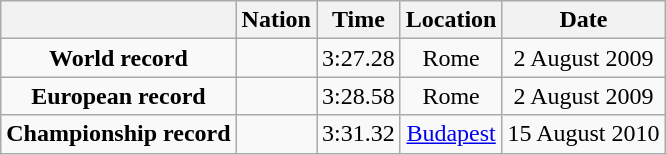<table class=wikitable style=text-align:center>
<tr>
<th></th>
<th>Nation</th>
<th>Time</th>
<th>Location</th>
<th>Date</th>
</tr>
<tr>
<td><strong>World record</strong></td>
<td align=left></td>
<td align=left>3:27.28</td>
<td>Rome</td>
<td>2 August 2009</td>
</tr>
<tr>
<td><strong>European record</strong></td>
<td align=left></td>
<td align=left>3:28.58</td>
<td>Rome</td>
<td>2 August 2009</td>
</tr>
<tr>
<td><strong>Championship record</strong></td>
<td align=left></td>
<td align=left>3:31.32</td>
<td><a href='#'>Budapest</a></td>
<td>15 August 2010</td>
</tr>
</table>
